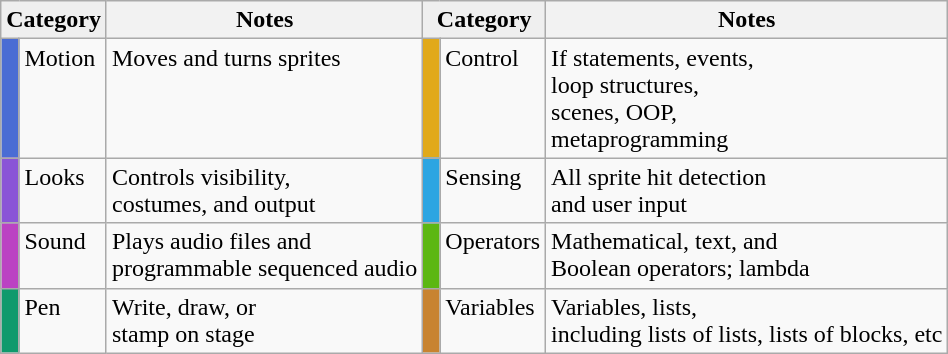<table class="wikitable floatright" style="text-align: left">
<tr>
<th colspan="2" style="background: #efefef;">Category</th>
<th>Notes</th>
<th colspan="2" style="background: #efefef;">Category</th>
<th>Notes</th>
</tr>
<tr valign="top">
<td bgcolor="#4A6CD4"> </td>
<td>Motion</td>
<td>Moves and turns sprites</td>
<td bgcolor="#E1A91A"> </td>
<td>Control</td>
<td>If statements, events,<br>loop structures,<br>scenes, OOP,<br>metaprogramming</td>
</tr>
<tr valign="top">
<td bgcolor="#8A55D7"> </td>
<td>Looks</td>
<td>Controls visibility, <br>costumes, and output</td>
<td bgcolor="#2CA5E2"> </td>
<td>Sensing</td>
<td>All sprite hit detection<br>and user input</td>
</tr>
<tr valign="top">
<td bgcolor="#BB42C3"> </td>
<td>Sound</td>
<td>Plays audio files and <br>programmable sequenced audio</td>
<td bgcolor="#5CB712"> </td>
<td>Operators</td>
<td>Mathematical, text, and<br>Boolean operators; lambda</td>
</tr>
<tr valign="top">
<td bgcolor="#0E9A6C"> </td>
<td>Pen</td>
<td>Write, draw, or<br>stamp on stage</td>
<td bgcolor="#C88330"> </td>
<td>Variables</td>
<td>Variables, lists,<br>including lists of lists, lists of blocks, etc</td>
</tr>
</table>
